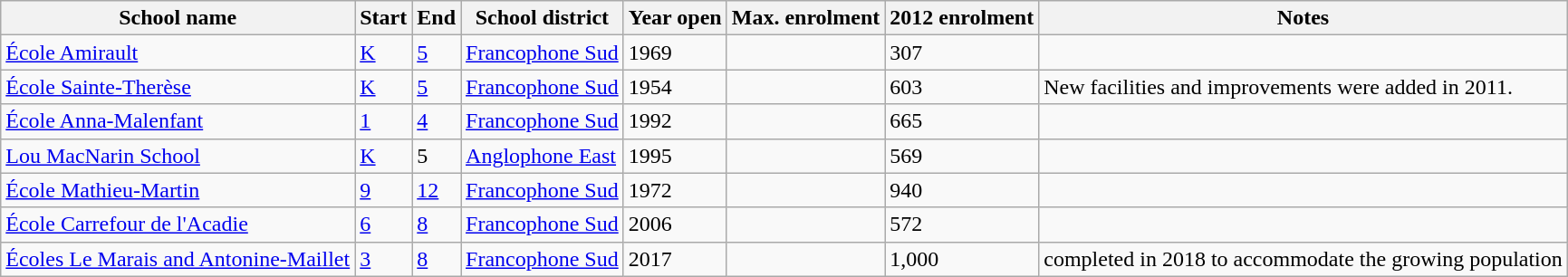<table class="wikitable sortable" align="left">
<tr>
<th>School name</th>
<th>Start</th>
<th>End</th>
<th>School district</th>
<th>Year open</th>
<th>Max. enrolment</th>
<th>2012 enrolment</th>
<th>Notes</th>
</tr>
<tr>
<td><a href='#'>École Amirault</a></td>
<td><a href='#'>K</a></td>
<td><a href='#'>5</a></td>
<td><a href='#'>Francophone Sud</a></td>
<td>1969</td>
<td></td>
<td>307</td>
<td></td>
</tr>
<tr>
<td><a href='#'>École Sainte-Therèse</a></td>
<td><a href='#'>K</a></td>
<td><a href='#'>5</a></td>
<td><a href='#'>Francophone Sud</a></td>
<td>1954</td>
<td></td>
<td>603</td>
<td>New facilities and improvements were added in 2011.</td>
</tr>
<tr>
<td><a href='#'>École Anna-Malenfant</a></td>
<td><a href='#'>1</a></td>
<td><a href='#'>4</a></td>
<td><a href='#'>Francophone Sud</a></td>
<td>1992</td>
<td></td>
<td>665</td>
<td></td>
</tr>
<tr>
<td><a href='#'>Lou MacNarin School</a></td>
<td><a href='#'>K</a></td>
<td>5</td>
<td><a href='#'>Anglophone East</a></td>
<td>1995</td>
<td></td>
<td>569</td>
<td></td>
</tr>
<tr>
<td><a href='#'>École Mathieu-Martin</a></td>
<td><a href='#'>9</a></td>
<td><a href='#'>12</a></td>
<td><a href='#'>Francophone Sud</a></td>
<td>1972</td>
<td></td>
<td>940</td>
<td></td>
</tr>
<tr>
<td><a href='#'>École Carrefour de l'Acadie</a></td>
<td><a href='#'>6</a></td>
<td><a href='#'>8</a></td>
<td><a href='#'>Francophone Sud</a></td>
<td>2006</td>
<td></td>
<td>572</td>
<td></td>
</tr>
<tr>
<td><a href='#'>Écoles Le Marais and Antonine-Maillet</a></td>
<td><a href='#'>3</a></td>
<td><a href='#'>8</a></td>
<td><a href='#'>Francophone Sud</a></td>
<td>2017</td>
<td></td>
<td>1,000</td>
<td>completed in 2018 to accommodate the growing population</td>
</tr>
</table>
